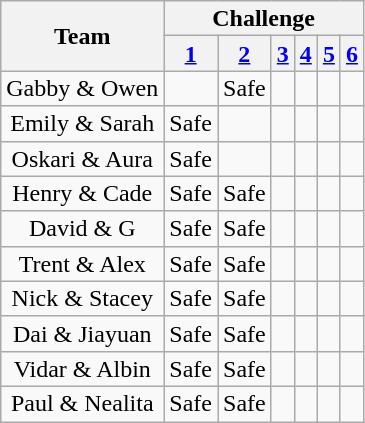<table class="wikitable plainrowheaders" style="text-align: center; line-height:16px;">
<tr>
<th rowspan="2">Team</th>
<th colspan="7">Challenge</th>
</tr>
<tr>
<th scope="col"><a href='#'>1</a></th>
<th scope="col"><a href='#'>2</a></th>
<th scope="col"><a href='#'>3</a></th>
<th scope="col"><a href='#'>4</a></th>
<th scope="col"><a href='#'>5</a></th>
<th scope="col"><a href='#'>6</a></th>
</tr>
<tr>
<td>Gabby & Owen</td>
<td></td>
<td>Safe</td>
<td></td>
<td></td>
<td></td>
<td></td>
</tr>
<tr>
<td>Emily & Sarah</td>
<td>Safe</td>
<td></td>
<td></td>
<td></td>
<td></td>
<td></td>
</tr>
<tr>
<td>Oskari & Aura</td>
<td>Safe</td>
<td></td>
<td></td>
<td></td>
<td></td>
<td></td>
</tr>
<tr>
<td>Henry & Cade</td>
<td>Safe</td>
<td>Safe</td>
<td></td>
<td></td>
<td></td>
<td></td>
</tr>
<tr>
<td>David & G</td>
<td>Safe</td>
<td>Safe</td>
<td></td>
<td></td>
<td></td>
<td></td>
</tr>
<tr>
<td>Trent & Alex</td>
<td>Safe</td>
<td>Safe</td>
<td></td>
<td></td>
<td></td>
<td></td>
</tr>
<tr>
<td>Nick & Stacey</td>
<td>Safe</td>
<td>Safe</td>
<td></td>
<td></td>
<td></td>
<td></td>
</tr>
<tr>
<td>Dai & Jiayuan</td>
<td>Safe</td>
<td>Safe</td>
<td></td>
<td></td>
<td></td>
<td></td>
</tr>
<tr>
<td>Vidar & Albin</td>
<td>Safe</td>
<td>Safe</td>
<td></td>
<td></td>
<td></td>
<td></td>
</tr>
<tr>
<td>Paul & Nealita</td>
<td>Safe</td>
<td>Safe</td>
<td></td>
<td></td>
<td></td>
<td></td>
</tr>
</table>
